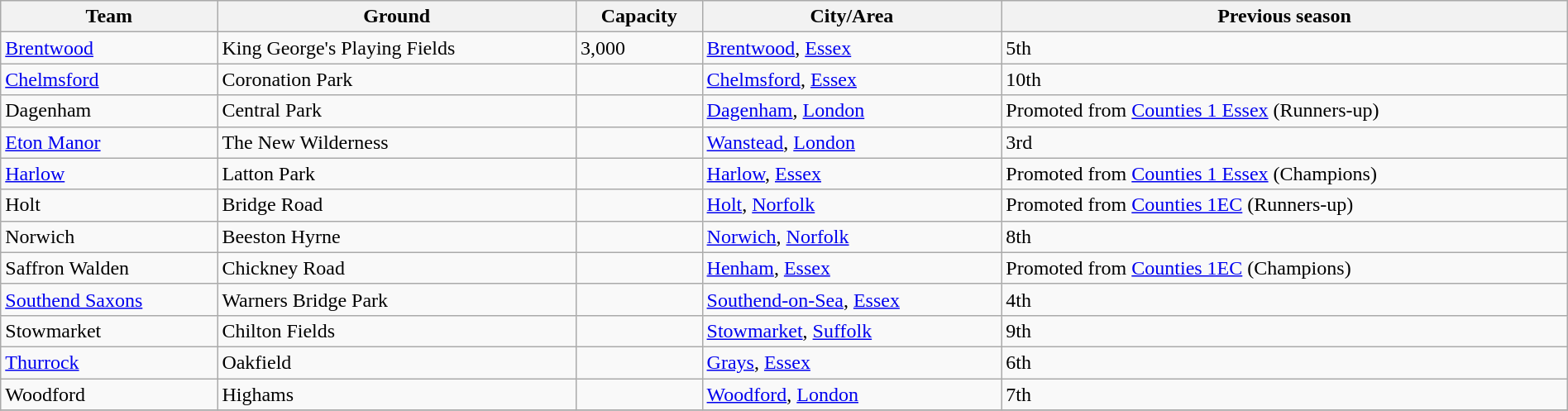<table class="wikitable sortable" width=100%>
<tr>
<th>Team</th>
<th>Ground</th>
<th>Capacity</th>
<th>City/Area</th>
<th>Previous season</th>
</tr>
<tr>
<td><a href='#'>Brentwood</a></td>
<td>King George's Playing Fields</td>
<td>3,000</td>
<td><a href='#'>Brentwood</a>, <a href='#'>Essex</a></td>
<td>5th</td>
</tr>
<tr>
<td><a href='#'>Chelmsford</a></td>
<td>Coronation Park</td>
<td></td>
<td><a href='#'>Chelmsford</a>, <a href='#'>Essex</a></td>
<td>10th</td>
</tr>
<tr>
<td>Dagenham</td>
<td>Central Park</td>
<td></td>
<td><a href='#'>Dagenham</a>, <a href='#'>London</a></td>
<td>Promoted from <a href='#'>Counties 1 Essex</a> (Runners-up)</td>
</tr>
<tr>
<td><a href='#'>Eton Manor</a></td>
<td>The New Wilderness</td>
<td></td>
<td><a href='#'>Wanstead</a>, <a href='#'>London</a></td>
<td>3rd</td>
</tr>
<tr>
<td><a href='#'>Harlow</a></td>
<td>Latton Park</td>
<td></td>
<td><a href='#'>Harlow</a>, <a href='#'>Essex</a></td>
<td>Promoted from <a href='#'>Counties 1 Essex</a> (Champions)</td>
</tr>
<tr>
<td>Holt</td>
<td>Bridge Road</td>
<td></td>
<td><a href='#'>Holt</a>, <a href='#'>Norfolk</a></td>
<td>Promoted from <a href='#'>Counties 1EC</a> (Runners-up)</td>
</tr>
<tr>
<td>Norwich</td>
<td>Beeston Hyrne</td>
<td></td>
<td><a href='#'>Norwich</a>, <a href='#'>Norfolk</a></td>
<td>8th</td>
</tr>
<tr>
<td>Saffron Walden</td>
<td>Chickney Road</td>
<td></td>
<td><a href='#'>Henham</a>, <a href='#'>Essex</a></td>
<td>Promoted from <a href='#'>Counties 1EC</a> (Champions)</td>
</tr>
<tr>
<td><a href='#'>Southend Saxons</a></td>
<td>Warners Bridge Park</td>
<td></td>
<td><a href='#'>Southend-on-Sea</a>, <a href='#'>Essex</a></td>
<td>4th</td>
</tr>
<tr>
<td>Stowmarket</td>
<td>Chilton Fields</td>
<td></td>
<td><a href='#'>Stowmarket</a>, <a href='#'>Suffolk</a></td>
<td>9th</td>
</tr>
<tr>
<td><a href='#'>Thurrock</a></td>
<td>Oakfield</td>
<td></td>
<td><a href='#'>Grays</a>, <a href='#'>Essex</a></td>
<td>6th</td>
</tr>
<tr>
<td>Woodford</td>
<td>Highams</td>
<td></td>
<td><a href='#'>Woodford</a>, <a href='#'>London</a></td>
<td>7th</td>
</tr>
<tr>
</tr>
</table>
